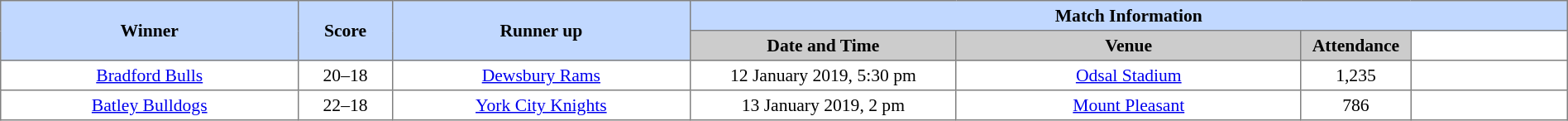<table border=1 style="border-collapse:collapse; font-size:90%; text-align:center;" cellpadding=3 cellspacing=0 width=100%>
<tr bgcolor=#C1D8FF>
<th rowspan=2 width=19%>Winner</th>
<th rowspan=2 width=6%>Score</th>
<th rowspan=2 width=19%>Runner up</th>
<th colspan=4>Match Information</th>
</tr>
<tr bgcolor=#CCCCCC>
<th width=17%>Date and Time</th>
<th width=22%>Venue</th>
<th width=7%>Attendance</th>
</tr>
<tr>
<td> <a href='#'>Bradford Bulls</a></td>
<td>20–18</td>
<td> <a href='#'>Dewsbury Rams</a></td>
<td>12 January 2019, 5:30 pm</td>
<td><a href='#'>Odsal Stadium</a></td>
<td>1,235</td>
<td></td>
</tr>
<tr>
<td> <a href='#'>Batley Bulldogs</a></td>
<td>22–18</td>
<td> <a href='#'>York City Knights</a></td>
<td>13 January 2019, 2 pm</td>
<td><a href='#'>Mount Pleasant</a></td>
<td>786</td>
<td></td>
</tr>
</table>
